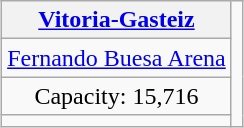<table class="wikitable" style="margin:1em auto; text-align:center">
<tr>
<th><a href='#'>Vitoria-Gasteiz</a></th>
<td rowspan=4></td>
</tr>
<tr>
<td><a href='#'>Fernando Buesa Arena</a></td>
</tr>
<tr>
<td>Capacity: 15,716</td>
</tr>
<tr>
<td></td>
</tr>
</table>
